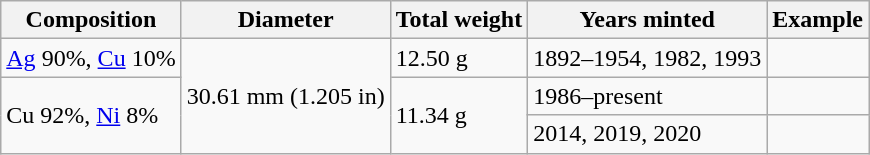<table class="wikitable">
<tr>
<th>Composition</th>
<th>Diameter</th>
<th>Total weight</th>
<th>Years minted</th>
<th>Example</th>
</tr>
<tr>
<td><a href='#'>Ag</a> 90%, <a href='#'>Cu</a> 10%</td>
<td rowspan="3">30.61 mm (1.205 in)</td>
<td>12.50 g</td>
<td>1892–1954, 1982, 1993</td>
<td></td>
</tr>
<tr>
<td rowspan="2">Cu 92%, <a href='#'>Ni</a> 8%</td>
<td rowspan="2">11.34 g</td>
<td>1986–present</td>
<td></td>
</tr>
<tr>
<td>2014, 2019, 2020</td>
<td></td>
</tr>
</table>
